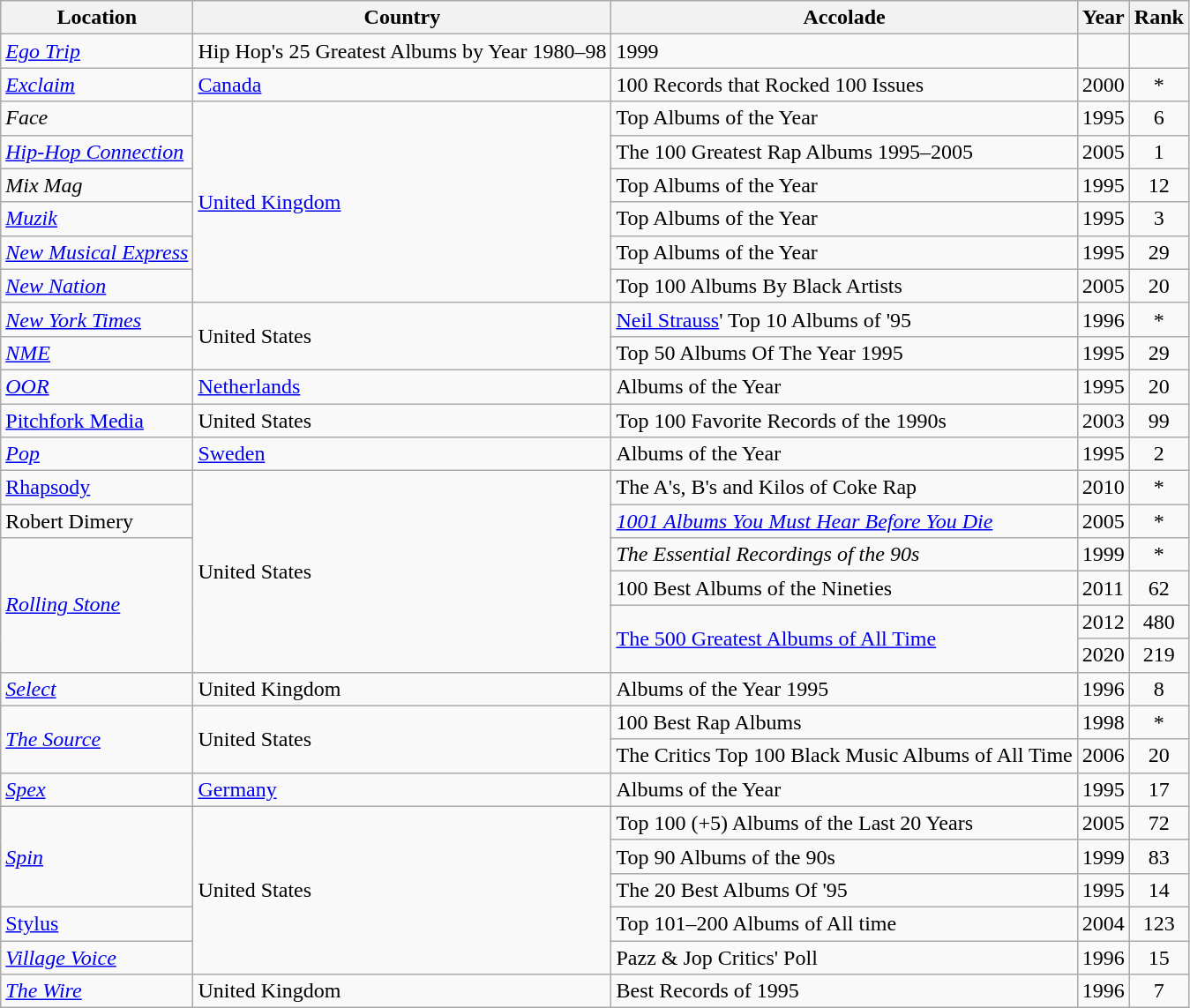<table class="wikitable">
<tr>
<th>Location</th>
<th>Country</th>
<th>Accolade</th>
<th>Year</th>
<th>Rank</th>
</tr>
<tr>
<td><em><a href='#'>Ego Trip</a></em></td>
<td>Hip Hop's 25 Greatest Albums by Year 1980–98</td>
<td>1999</td>
<td align="center"></td>
</tr>
<tr>
<td><em><a href='#'>Exclaim</a></em></td>
<td><a href='#'>Canada</a></td>
<td>100 Records that Rocked 100 Issues</td>
<td>2000</td>
<td align="center">*</td>
</tr>
<tr>
<td><em>Face</em></td>
<td rowspan="6"><a href='#'>United Kingdom</a></td>
<td>Top Albums of the Year</td>
<td>1995</td>
<td align="center">6</td>
</tr>
<tr>
<td><em><a href='#'>Hip-Hop Connection</a></em></td>
<td>The 100 Greatest Rap Albums 1995–2005</td>
<td>2005</td>
<td align="center">1</td>
</tr>
<tr>
<td><em>Mix Mag</em></td>
<td>Top Albums of the Year</td>
<td>1995</td>
<td align="center">12</td>
</tr>
<tr>
<td><em><a href='#'>Muzik</a></em></td>
<td>Top Albums of the Year</td>
<td>1995</td>
<td align="center">3</td>
</tr>
<tr>
<td><em><a href='#'>New Musical Express</a></em></td>
<td>Top Albums of the Year</td>
<td>1995</td>
<td align="center">29</td>
</tr>
<tr>
<td><em><a href='#'>New Nation</a></em></td>
<td>Top 100 Albums By Black Artists</td>
<td>2005</td>
<td align="center">20</td>
</tr>
<tr>
<td><em><a href='#'>New York Times</a></em></td>
<td rowspan="2">United States</td>
<td><a href='#'>Neil Strauss</a>' Top 10 Albums of '95</td>
<td>1996</td>
<td align="center">*</td>
</tr>
<tr>
<td><em><a href='#'>NME</a></em></td>
<td>Top 50 Albums Of The Year 1995</td>
<td>1995</td>
<td align="center">29</td>
</tr>
<tr>
<td><em><a href='#'>OOR</a></em></td>
<td><a href='#'>Netherlands</a></td>
<td>Albums of the Year</td>
<td>1995</td>
<td align="center">20</td>
</tr>
<tr>
<td><a href='#'>Pitchfork Media</a></td>
<td>United States</td>
<td>Top 100 Favorite Records of the 1990s</td>
<td>2003</td>
<td align="center">99</td>
</tr>
<tr>
<td><em><a href='#'>Pop</a></em></td>
<td><a href='#'>Sweden</a></td>
<td>Albums of the Year</td>
<td>1995</td>
<td align="center">2</td>
</tr>
<tr>
<td><a href='#'>Rhapsody</a></td>
<td rowspan="6">United States</td>
<td>The A's, B's and Kilos of Coke Rap</td>
<td>2010</td>
<td align="center">*</td>
</tr>
<tr>
<td>Robert Dimery</td>
<td><em><a href='#'>1001 Albums You Must Hear Before You Die</a></em></td>
<td>2005</td>
<td align="center">*</td>
</tr>
<tr>
<td rowspan="4"><em><a href='#'>Rolling Stone</a></em></td>
<td><em>The Essential Recordings of the 90s</em></td>
<td>1999</td>
<td align="center">*</td>
</tr>
<tr>
<td>100 Best Albums of the Nineties</td>
<td>2011</td>
<td align="center">62</td>
</tr>
<tr>
<td rowspan="2"><a href='#'>The 500 Greatest Albums of All Time</a></td>
<td>2012</td>
<td align="center">480</td>
</tr>
<tr>
<td>2020</td>
<td align="center">219</td>
</tr>
<tr>
<td><em><a href='#'>Select</a></em></td>
<td>United Kingdom</td>
<td>Albums of the Year 1995</td>
<td>1996</td>
<td align="center">8</td>
</tr>
<tr>
<td rowspan="2"><em><a href='#'>The Source</a></em></td>
<td rowspan="2">United States</td>
<td>100 Best Rap Albums</td>
<td>1998</td>
<td align="center">*</td>
</tr>
<tr>
<td>The Critics Top 100 Black Music Albums of All Time</td>
<td>2006</td>
<td align="center">20</td>
</tr>
<tr>
<td><em><a href='#'>Spex</a></em></td>
<td><a href='#'>Germany</a></td>
<td>Albums of the Year</td>
<td>1995</td>
<td align="center">17</td>
</tr>
<tr>
<td rowspan="3"><em><a href='#'>Spin</a></em></td>
<td rowspan="5">United States</td>
<td>Top 100 (+5) Albums of the Last 20 Years</td>
<td>2005</td>
<td align="center">72</td>
</tr>
<tr>
<td>Top 90 Albums of the 90s</td>
<td>1999</td>
<td align="center">83</td>
</tr>
<tr>
<td>The 20 Best Albums Of '95</td>
<td>1995</td>
<td align="center">14</td>
</tr>
<tr>
<td><a href='#'>Stylus</a></td>
<td>Top 101–200 Albums of All time</td>
<td>2004</td>
<td align="center">123</td>
</tr>
<tr>
<td><em><a href='#'>Village Voice</a></em></td>
<td>Pazz & Jop Critics' Poll</td>
<td>1996</td>
<td align="center">15</td>
</tr>
<tr>
<td><em><a href='#'>The Wire</a></em></td>
<td>United Kingdom</td>
<td>Best Records of 1995</td>
<td>1996</td>
<td align="center">7</td>
</tr>
</table>
